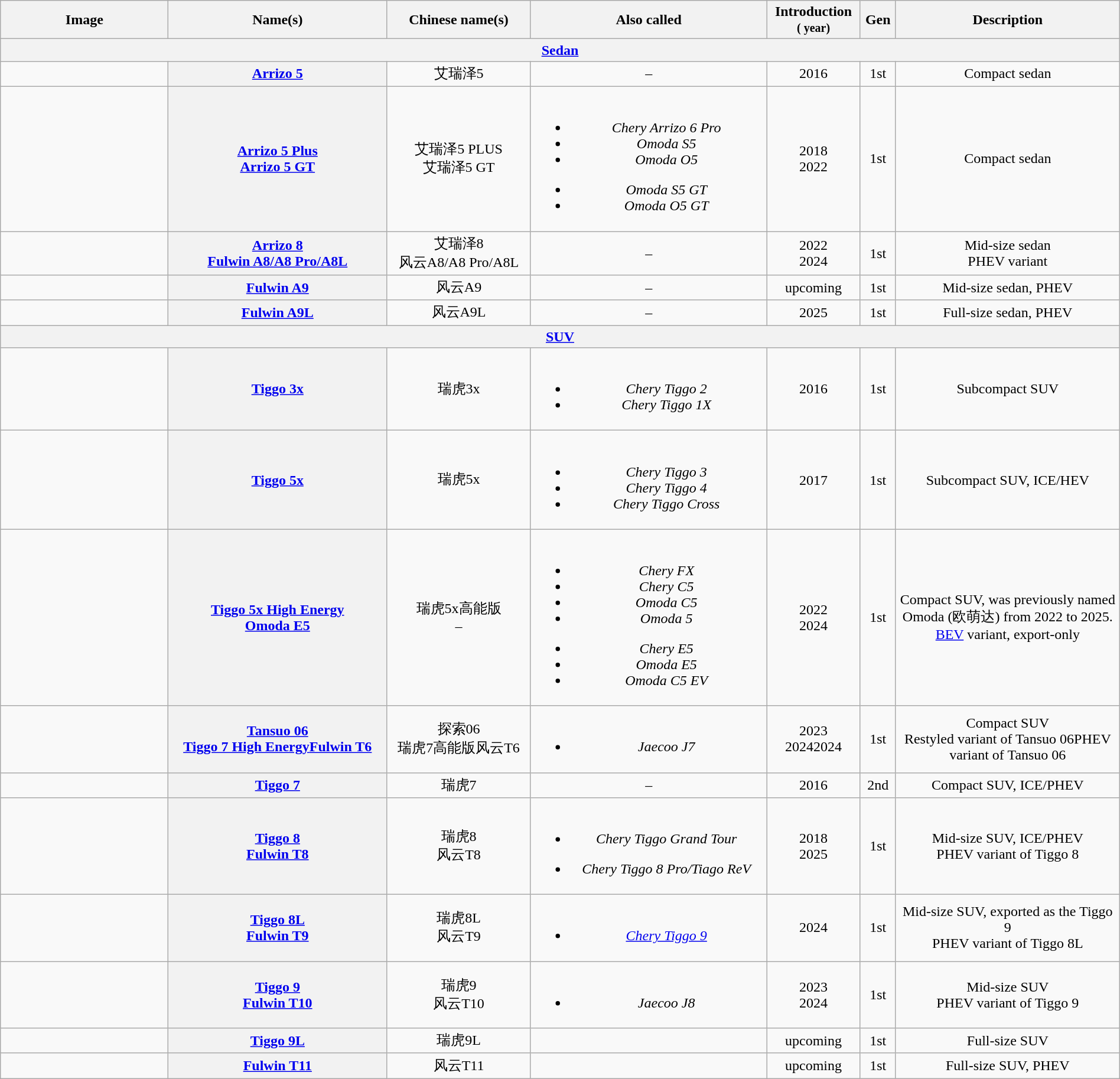<table class="wikitable sortable" style="text-align: center; width: 100%">
<tr>
<th class="unsortable" width="15%">Image</th>
<th>Name(s)</th>
<th>Chinese name(s)</th>
<th class="unsortable">Also called</th>
<th>Introduction<br><small>( year)</small></th>
<th>Gen</th>
<th class="unsortable" width="20%">Description</th>
</tr>
<tr>
<th colspan="7"><a href='#'>Sedan</a></th>
</tr>
<tr>
<td></td>
<th><a href='#'>Arrizo 5</a></th>
<td>艾瑞泽5</td>
<td>–</td>
<td>2016</td>
<td>1st</td>
<td>Compact sedan</td>
</tr>
<tr>
<td><br></td>
<th><a href='#'>Arrizo 5 Plus</a><br><a href='#'>Arrizo 5 GT</a></th>
<td>艾瑞泽5 PLUS<br>艾瑞泽5 GT</td>
<td><br><ul><li><em>Chery Arrizo 6 Pro</em></li><li><em>Omoda S5</em></li><li><em>Omoda O5</em></li></ul><ul><li><em>Omoda S5 GT</em></li><li><em>Omoda O5 GT</em></li></ul></td>
<td>2018<br>2022</td>
<td>1st</td>
<td>Compact sedan</td>
</tr>
<tr>
<td><br></td>
<th><a href='#'>Arrizo 8</a><br><a href='#'>Fulwin A8/A8 Pro/A8L</a></th>
<td>艾瑞泽8<br>风云A8/A8 Pro/A8L</td>
<td>–</td>
<td>2022<br>2024</td>
<td>1st</td>
<td>Mid-size sedan<br>PHEV variant</td>
</tr>
<tr>
<td></td>
<th><a href='#'>Fulwin A9</a></th>
<td>风云A9</td>
<td>–</td>
<td>upcoming</td>
<td>1st</td>
<td>Mid-size sedan, PHEV</td>
</tr>
<tr>
<td></td>
<th><a href='#'>Fulwin A9L</a></th>
<td>风云A9L</td>
<td>–</td>
<td>2025</td>
<td>1st</td>
<td>Full-size sedan, PHEV</td>
</tr>
<tr>
<th colspan="7"><a href='#'>SUV</a></th>
</tr>
<tr>
<td></td>
<th><a href='#'>Tiggo 3x</a></th>
<td>瑞虎3x</td>
<td><br><ul><li><em>Chery Tiggo 2</em></li><li><em>Chery Tiggo 1X</em></li></ul></td>
<td>2016</td>
<td>1st</td>
<td>Subcompact SUV</td>
</tr>
<tr>
<td></td>
<th><a href='#'>Tiggo 5x</a></th>
<td>瑞虎5x</td>
<td><br><ul><li><em>Chery Tiggo 3</em></li><li><em>Chery Tiggo 4</em></li><li><em>Chery Tiggo Cross</em></li></ul></td>
<td>2017</td>
<td>1st</td>
<td>Subcompact SUV, ICE/HEV</td>
</tr>
<tr>
<td><br></td>
<th><a href='#'>Tiggo 5x High Energy</a><br><a href='#'>Omoda E5</a></th>
<td>瑞虎5x高能版<br>–</td>
<td><br><ul><li><em>Chery FX</em></li><li><em>Chery C5</em></li><li><em>Omoda C5</em></li><li><em>Omoda 5</em></li></ul><ul><li><em>Chery E5</em></li><li><em>Omoda E5</em></li><li><em>Omoda C5 EV</em></li></ul></td>
<td>2022<br>2024</td>
<td>1st</td>
<td>Compact SUV, was previously named Omoda (欧萌达) from 2022 to 2025.<br><a href='#'>BEV</a> variant, export-only</td>
</tr>
<tr>
<td><br></td>
<th><a href='#'>Tansuo 06</a><br><a href='#'>Tiggo 7 High Energy</a><a href='#'>Fulwin T6</a></th>
<td>探索06<br>瑞虎7高能版风云T6</td>
<td><br><ul><li><em>Jaecoo J7</em></li></ul></td>
<td>2023<br>20242024</td>
<td>1st</td>
<td>Compact SUV<br>Restyled variant of Tansuo 06PHEV variant of Tansuo 06</td>
</tr>
<tr>
<td></td>
<th><a href='#'>Tiggo 7</a></th>
<td>瑞虎7</td>
<td>–</td>
<td>2016</td>
<td>2nd</td>
<td>Compact SUV, ICE/PHEV</td>
</tr>
<tr>
<td><br></td>
<th><a href='#'>Tiggo 8</a><br><a href='#'>Fulwin T8</a></th>
<td>瑞虎8<br>风云T8</td>
<td><br><ul><li><em>Chery Tiggo Grand Tour</em></li></ul><ul><li><em>Chery Tiggo 8 Pro/Tiago ReV</em></li></ul></td>
<td>2018<br>2025</td>
<td>1st</td>
<td>Mid-size SUV, ICE/PHEV<br>PHEV variant of Tiggo 8</td>
</tr>
<tr>
<td><br></td>
<th><a href='#'>Tiggo 8L</a><br><a href='#'>Fulwin T9</a></th>
<td>瑞虎8L<br>风云T9</td>
<td><br><ul><li><em><a href='#'>Chery Tiggo 9</a></em></li></ul></td>
<td>2024</td>
<td>1st</td>
<td>Mid-size SUV, exported as the Tiggo 9<br>PHEV variant of Tiggo 8L</td>
</tr>
<tr>
<td><br></td>
<th><a href='#'>Tiggo 9</a><br><a href='#'>Fulwin T10</a></th>
<td>瑞虎9<br>风云T10</td>
<td><br><ul><li><em>Jaecoo J8</em></li></ul></td>
<td>2023<br>2024</td>
<td>1st</td>
<td>Mid-size SUV<br>PHEV variant of Tiggo 9</td>
</tr>
<tr>
<td></td>
<th><a href='#'>Tiggo 9L</a></th>
<td>瑞虎9L</td>
<td></td>
<td>upcoming</td>
<td>1st</td>
<td>Full-size SUV</td>
</tr>
<tr>
<td></td>
<th><a href='#'>Fulwin T11</a></th>
<td>风云T11</td>
<td></td>
<td>upcoming</td>
<td>1st</td>
<td>Full-size SUV, PHEV</td>
</tr>
</table>
